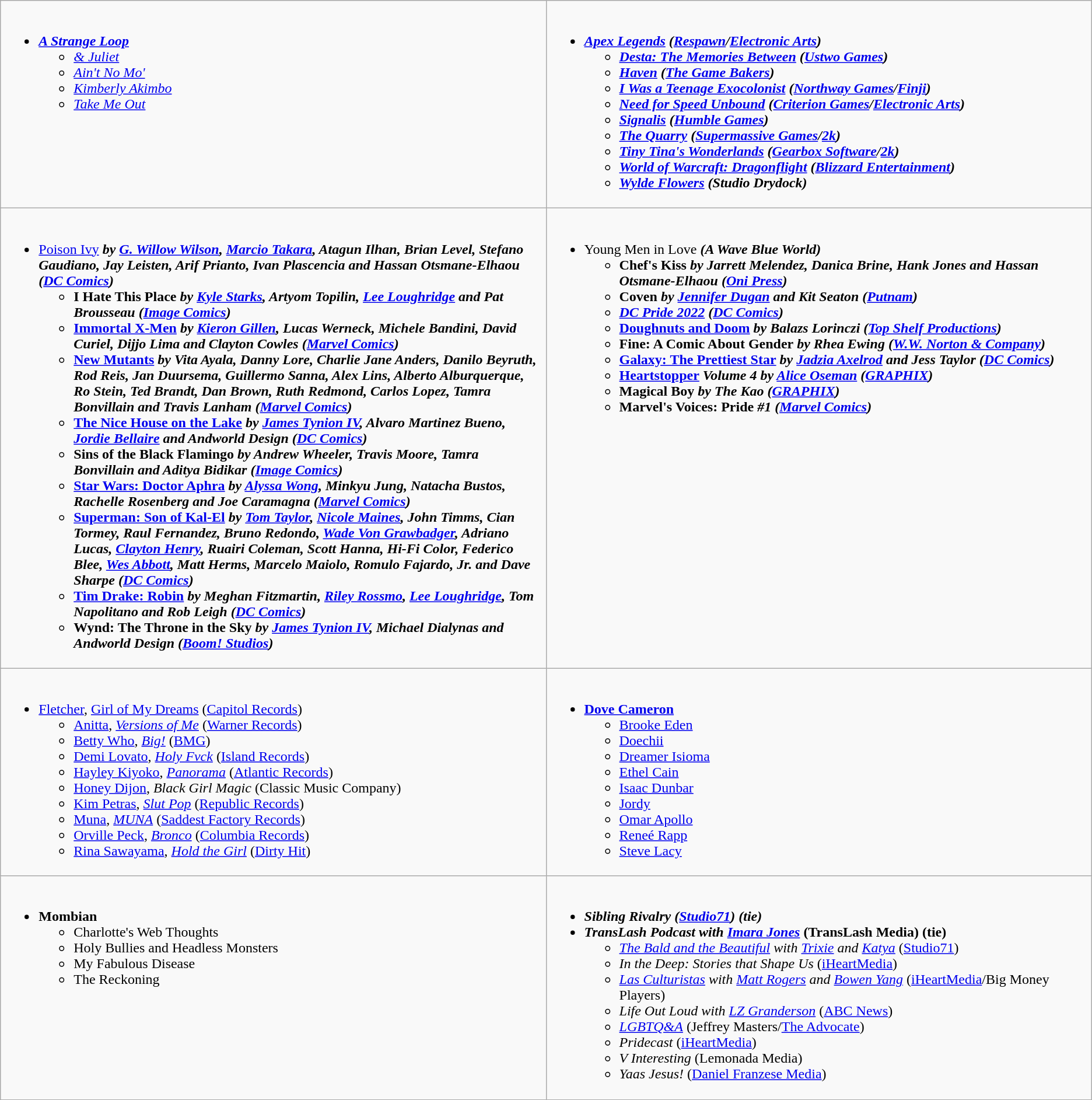<table class=wikitable>
<tr>
<td style="vertical-align:top; width:50%;"><br><ul><li><strong><em><a href='#'>A Strange Loop</a></em></strong><ul><li><em><a href='#'>& Juliet</a></em></li><li><em><a href='#'>Ain't No Mo'</a></em></li><li><em><a href='#'>Kimberly Akimbo</a></em></li><li><em><a href='#'>Take Me Out</a></em></li></ul></li></ul></td>
<td style="vertical-align:top; width:50%;"><br><ul><li><strong><em><a href='#'>Apex Legends</a><em> (<a href='#'>Respawn</a>/<a href='#'>Electronic Arts</a>)<strong><ul><li></em><a href='#'>Desta: The Memories Between</a><em> (<a href='#'>Ustwo Games</a>)</li><li></em><a href='#'>Haven</a><em> (<a href='#'>The Game Bakers</a>)</li><li></em><a href='#'>I Was a Teenage Exocolonist</a><em> (<a href='#'>Northway Games</a>/<a href='#'>Finji</a>)</li><li></em><a href='#'>Need for Speed Unbound</a><em> (<a href='#'>Criterion Games</a>/<a href='#'>Electronic Arts</a>)</li><li></em><a href='#'>Signalis</a><em> (<a href='#'>Humble Games</a>)</li><li></em><a href='#'>The Quarry</a><em> (<a href='#'>Supermassive Games</a>/<a href='#'>2k</a>)</li><li></em><a href='#'>Tiny Tina's Wonderlands</a><em> (<a href='#'>Gearbox Software</a>/<a href='#'>2k</a>)</li><li></em><a href='#'>World of Warcraft: Dragonflight</a><em> (<a href='#'>Blizzard Entertainment</a>)</li><li></em><a href='#'>Wylde Flowers</a><em> (Studio Drydock)</li></ul></li></ul></td>
</tr>
<tr>
<td style="vertical-align:top; width:50%;"><br><ul><li></em></strong><a href='#'>Poison Ivy</a><strong><em> by <a href='#'>G. Willow Wilson</a>, <a href='#'>Marcio Takara</a>, Atagun Ilhan, Brian Level, Stefano Gaudiano, Jay Leisten, Arif Prianto, Ivan Plascencia and Hassan Otsmane-Elhaou (<a href='#'>DC Comics</a>)<ul><li></em>I Hate This Place<em> by <a href='#'>Kyle Starks</a>, Artyom Topilin, <a href='#'>Lee Loughridge</a> and Pat Brousseau (<a href='#'>Image Comics</a>)</li><li></em><a href='#'>Immortal X-Men</a><em> by <a href='#'>Kieron Gillen</a>, Lucas Werneck, Michele Bandini, David Curiel, Dijjo Lima and Clayton Cowles (<a href='#'>Marvel Comics</a>)</li><li></em><a href='#'>New Mutants</a><em> by Vita Ayala, Danny Lore, Charlie Jane Anders, Danilo Beyruth, Rod Reis, Jan Duursema, Guillermo Sanna, Alex Lins, Alberto Alburquerque, Ro Stein, Ted Brandt, Dan Brown, Ruth Redmond, Carlos Lopez, Tamra Bonvillain and Travis Lanham (<a href='#'>Marvel Comics</a>)</li><li></em><a href='#'>The Nice House on the Lake</a><em> by <a href='#'>James Tynion IV</a>, Alvaro Martinez Bueno, <a href='#'>Jordie Bellaire</a> and Andworld Design (<a href='#'>DC Comics</a>)</li><li></em>Sins of the Black Flamingo<em> by Andrew Wheeler, Travis Moore, Tamra Bonvillain and Aditya Bidikar (<a href='#'>Image Comics</a>)</li><li></em><a href='#'>Star Wars: Doctor Aphra</a><em> by <a href='#'>Alyssa Wong</a>, Minkyu Jung, Natacha Bustos, Rachelle Rosenberg and Joe Caramagna (<a href='#'>Marvel Comics</a>)</li><li></em><a href='#'>Superman: Son of Kal-El</a><em> by <a href='#'>Tom Taylor</a>, <a href='#'>Nicole Maines</a>, John Timms, Cian Tormey, Raul Fernandez, Bruno Redondo, <a href='#'>Wade Von Grawbadger</a>, Adriano Lucas, <a href='#'>Clayton Henry</a>, Ruairi Coleman, Scott Hanna, Hi-Fi Color, Federico Blee, <a href='#'>Wes Abbott</a>, Matt Herms, Marcelo Maiolo, Romulo Fajardo, Jr. and Dave Sharpe (<a href='#'>DC Comics</a>)</li><li></em><a href='#'>Tim Drake: Robin</a><em> by Meghan Fitzmartin, <a href='#'>Riley Rossmo</a>, <a href='#'>Lee Loughridge</a>, Tom Napolitano and Rob Leigh (<a href='#'>DC Comics</a>)</li><li></em>Wynd: The Throne in the Sky<em> by  <a href='#'>James Tynion IV</a>, Michael Dialynas and Andworld Design (<a href='#'>Boom! Studios</a>)</li></ul></li></ul></td>
<td style="vertical-align:top; width:50%;"><br><ul><li></em></strong>Young Men in Love<strong><em> (A Wave Blue World)<ul><li></em>Chef's Kiss<em> by Jarrett Melendez, Danica Brine, Hank Jones and Hassan Otsmane-Elhaou (<a href='#'>Oni Press</a>)</li><li></em>Coven<em> by <a href='#'>Jennifer Dugan</a> and Kit Seaton (<a href='#'>Putnam</a>)</li><li><a href='#'>DC Pride 2022</a> (<a href='#'>DC Comics</a>)</li><li></em><a href='#'>Doughnuts and Doom</a><em> by Balazs Lorinczi (<a href='#'>Top Shelf Productions</a>)</li><li></em>Fine: A Comic About Gender<em> by Rhea Ewing (<a href='#'>W.W. Norton & Company</a>)</li><li></em><a href='#'>Galaxy: The Prettiest Star</a><em> by <a href='#'>Jadzia Axelrod</a> and Jess Taylor (<a href='#'>DC Comics</a>)</li><li></em><a href='#'>Heartstopper</a><em> Volume 4 by <a href='#'>Alice Oseman</a> (<a href='#'>GRAPHIX</a>)</li><li></em>Magical Boy<em> by The Kao (<a href='#'>GRAPHIX</a>)</li><li></em>Marvel's Voices: Pride<em> #1 (<a href='#'>Marvel Comics</a>)</li></ul></li></ul></td>
</tr>
<tr>
<td style="vertical-align:top; width:50%;"><br><ul><li></strong><a href='#'>Fletcher</a>, </em><a href='#'>Girl of My Dreams</a></em></strong> (<a href='#'>Capitol Records</a>)<ul><li><a href='#'>Anitta</a>, <em><a href='#'>Versions of Me</a></em> (<a href='#'>Warner Records</a>)</li><li><a href='#'>Betty Who</a>, <em><a href='#'>Big!</a></em> (<a href='#'>BMG</a>)</li><li><a href='#'>Demi Lovato</a>, <em><a href='#'>Holy Fvck</a></em> (<a href='#'>Island Records</a>)</li><li><a href='#'>Hayley Kiyoko</a>, <em><a href='#'>Panorama</a></em> (<a href='#'>Atlantic Records</a>)</li><li><a href='#'>Honey Dijon</a>, <em>Black Girl Magic</em> (Classic Music Company)</li><li><a href='#'>Kim Petras</a>, <em><a href='#'>Slut Pop</a></em> (<a href='#'>Republic Records</a>)</li><li><a href='#'>Muna</a>, <em><a href='#'>MUNA</a></em> (<a href='#'>Saddest Factory Records</a>)</li><li><a href='#'>Orville Peck</a>, <em><a href='#'>Bronco</a></em> (<a href='#'>Columbia Records</a>)</li><li><a href='#'>Rina Sawayama</a>, <em><a href='#'>Hold the Girl</a></em> (<a href='#'>Dirty Hit</a>)</li></ul></li></ul></td>
<td style="vertical-align:top; width:50%;"><br><ul><li><strong><a href='#'>Dove Cameron</a></strong><ul><li><a href='#'>Brooke Eden</a></li><li><a href='#'>Doechii</a></li><li><a href='#'>Dreamer Isioma</a></li><li><a href='#'>Ethel Cain</a></li><li><a href='#'>Isaac Dunbar</a></li><li><a href='#'>Jordy</a></li><li><a href='#'>Omar Apollo</a></li><li><a href='#'>Reneé Rapp</a></li><li><a href='#'>Steve Lacy</a></li></ul></li></ul></td>
</tr>
<tr>
<td style="vertical-align:top; width:50%;"><br><ul><li><strong>Mombian</strong><ul><li>Charlotte's Web Thoughts</li><li>Holy Bullies and Headless Monsters</li><li>My Fabulous Disease</li><li>The Reckoning</li></ul></li></ul></td>
<td style="vertical-align:top; width:50%;"><br><ul><li><strong><em>Sibling Rivalry<em> (<a href='#'>Studio71</a>) (tie)<strong></li><li></em></strong>TransLash Podcast with <a href='#'>Imara Jones</a></em> (TransLash Media) (tie)</strong><ul><li><em><a href='#'>The Bald and the Beautiful</a> with <a href='#'>Trixie</a> and <a href='#'>Katya</a></em> (<a href='#'>Studio71</a>)</li><li><em>In the Deep: Stories that Shape Us</em> (<a href='#'>iHeartMedia</a>)</li><li><em><a href='#'>Las Culturistas</a> with <a href='#'>Matt Rogers</a> and <a href='#'>Bowen Yang</a></em> (<a href='#'>iHeartMedia</a>/Big Money Players)</li><li><em>Life Out Loud with <a href='#'>LZ Granderson</a></em> (<a href='#'>ABC News</a>)</li><li><em><a href='#'>LGBTQ&A</a></em> (Jeffrey Masters/<a href='#'>The Advocate</a>)</li><li><em>Pridecast</em> (<a href='#'>iHeartMedia</a>)</li><li><em>V Interesting</em> (Lemonada Media)</li><li><em>Yaas Jesus!</em> (<a href='#'>Daniel Franzese Media</a>)</li></ul></li></ul></td>
</tr>
</table>
